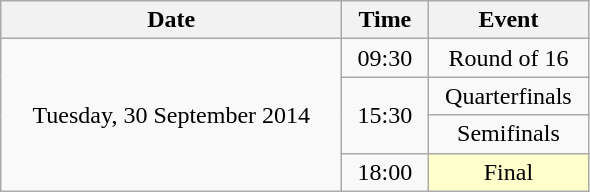<table class = "wikitable" style="text-align:center;">
<tr>
<th width=220>Date</th>
<th width=50>Time</th>
<th width=100>Event</th>
</tr>
<tr>
<td rowspan=4>Tuesday, 30 September 2014</td>
<td>09:30</td>
<td>Round of 16</td>
</tr>
<tr>
<td rowspan=2>15:30</td>
<td>Quarterfinals</td>
</tr>
<tr>
<td>Semifinals</td>
</tr>
<tr>
<td>18:00</td>
<td bgcolor=ffffcc>Final</td>
</tr>
</table>
